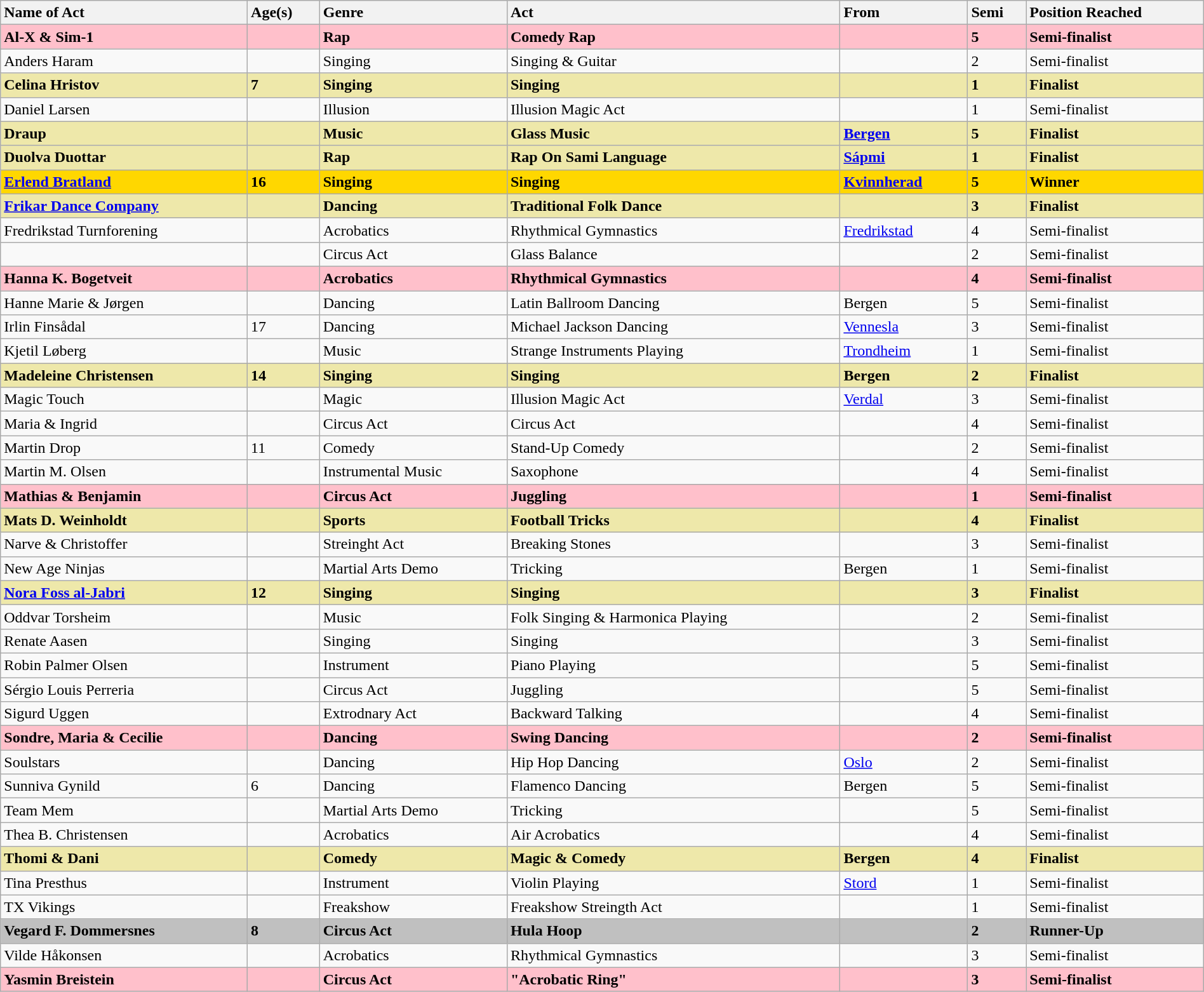<table class="wikitable sortable" width="100%">
<tr valign="top">
<th style="text-align:left">Name of Act</th>
<th style="text-align:left">Age(s)</th>
<th style="text-align:left">Genre</th>
<th style="text-align:left">Act</th>
<th style="text-align:left">From</th>
<th style="text-align:left">Semi</th>
<th style="text-align:left">Position Reached</th>
</tr>
<tr>
<td bgcolor="pink"><strong>Al-X & Sim-1</strong></td>
<td bgcolor="pink"></td>
<td bgcolor="pink"><strong>Rap</strong></td>
<td bgcolor="pink"><strong>Comedy Rap</strong></td>
<td bgcolor="pink"></td>
<td bgcolor="pink"><strong>5</strong></td>
<td bgcolor="pink"><strong>Semi-finalist</strong></td>
</tr>
<tr>
<td>Anders Haram</td>
<td></td>
<td>Singing</td>
<td>Singing & Guitar</td>
<td></td>
<td>2</td>
<td>Semi-finalist</td>
</tr>
<tr>
<td bgcolor="palegoldenrod"><strong>Celina Hristov</strong></td>
<td bgcolor="palegoldenrod"><strong>7</strong></td>
<td bgcolor="palegoldenrod"><strong>Singing</strong></td>
<td bgcolor="palegoldenrod"><strong>Singing</strong></td>
<td bgcolor="palegoldenrod"></td>
<td bgcolor="palegoldenrod"><strong>1</strong></td>
<td bgcolor="palegoldenrod"><strong>Finalist</strong></td>
</tr>
<tr>
<td>Daniel Larsen</td>
<td></td>
<td>Illusion</td>
<td>Illusion Magic Act</td>
<td></td>
<td>1</td>
<td>Semi-finalist</td>
</tr>
<tr>
<td bgcolor="palegoldenrod"><strong>Draup</strong></td>
<td bgcolor="palegoldenrod"></td>
<td bgcolor="palegoldenrod"><strong>Music</strong></td>
<td bgcolor="palegoldenrod"><strong>Glass Music</strong></td>
<td bgcolor="palegoldenrod"><strong><a href='#'>Bergen</a></strong></td>
<td bgcolor="palegoldenrod"><strong>5</strong></td>
<td bgcolor="palegoldenrod"><strong>Finalist</strong></td>
</tr>
<tr>
<td bgcolor="palegoldenrod"><strong>Duolva Duottar</strong></td>
<td bgcolor="palegoldenrod"></td>
<td bgcolor="palegoldenrod"><strong>Rap</strong></td>
<td bgcolor="palegoldenrod"><strong>Rap On Sami Language</strong></td>
<td bgcolor="palegoldenrod"><strong><a href='#'>Sápmi</a></strong></td>
<td bgcolor="palegoldenrod"><strong>1</strong></td>
<td bgcolor="palegoldenrod"><strong>Finalist</strong></td>
</tr>
<tr>
<td bgcolor="gold"><strong><a href='#'>Erlend Bratland</a></strong></td>
<td bgcolor="gold"><strong>16</strong></td>
<td bgcolor="gold"><strong>Singing</strong></td>
<td bgcolor="gold"><strong>Singing</strong></td>
<td bgcolor="gold"><strong><a href='#'>Kvinnherad</a></strong></td>
<td bgcolor="gold"><strong>5</strong></td>
<td bgcolor="gold"><strong>Winner</strong></td>
</tr>
<tr>
<td bgcolor="palegoldenrod"><strong><a href='#'>Frikar Dance Company</a></strong></td>
<td bgcolor="palegoldenrod"></td>
<td bgcolor="palegoldenrod"><strong>Dancing</strong></td>
<td bgcolor="palegoldenrod"><strong>Traditional Folk Dance</strong></td>
<td bgcolor="palegoldenrod"></td>
<td bgcolor="palegoldenrod"><strong>3</strong></td>
<td bgcolor="palegoldenrod"><strong>Finalist</strong></td>
</tr>
<tr>
<td>Fredrikstad Turnforening</td>
<td></td>
<td>Acrobatics</td>
<td>Rhythmical Gymnastics</td>
<td><a href='#'>Fredrikstad</a></td>
<td>4</td>
<td>Semi-finalist</td>
</tr>
<tr>
<td></td>
<td></td>
<td>Circus Act</td>
<td>Glass Balance</td>
<td></td>
<td>2</td>
<td>Semi-finalist</td>
</tr>
<tr>
<td bgcolor="pink"><strong>Hanna K. Bogetveit</strong></td>
<td bgcolor="pink"></td>
<td bgcolor="pink"><strong>Acrobatics</strong></td>
<td bgcolor="pink"><strong>Rhythmical Gymnastics</strong></td>
<td bgcolor="pink"></td>
<td bgcolor="pink"><strong>4</strong></td>
<td bgcolor="pink"><strong>Semi-finalist</strong></td>
</tr>
<tr>
<td>Hanne Marie & Jørgen</td>
<td></td>
<td>Dancing</td>
<td>Latin Ballroom Dancing</td>
<td>Bergen</td>
<td>5</td>
<td>Semi-finalist</td>
</tr>
<tr>
<td>Irlin Finsådal</td>
<td>17</td>
<td>Dancing</td>
<td>Michael Jackson Dancing</td>
<td><a href='#'>Vennesla</a></td>
<td>3</td>
<td>Semi-finalist</td>
</tr>
<tr>
<td>Kjetil Løberg</td>
<td></td>
<td>Music</td>
<td>Strange Instruments Playing</td>
<td><a href='#'>Trondheim</a></td>
<td>1</td>
<td>Semi-finalist</td>
</tr>
<tr>
<td bgcolor="palegoldenrod"><strong>Madeleine Christensen</strong></td>
<td bgcolor="palegoldenrod"><strong>14</strong></td>
<td bgcolor="palegoldenrod"><strong>Singing</strong></td>
<td bgcolor="palegoldenrod"><strong>Singing</strong></td>
<td bgcolor="palegoldenrod"><strong>Bergen</strong></td>
<td bgcolor="palegoldenrod"><strong>2</strong></td>
<td bgcolor="palegoldenrod"><strong>Finalist</strong></td>
</tr>
<tr>
<td>Magic Touch</td>
<td></td>
<td>Magic</td>
<td>Illusion Magic Act</td>
<td><a href='#'>Verdal</a></td>
<td>3</td>
<td>Semi-finalist</td>
</tr>
<tr>
<td>Maria & Ingrid</td>
<td></td>
<td>Circus Act</td>
<td>Circus Act</td>
<td></td>
<td>4</td>
<td>Semi-finalist</td>
</tr>
<tr>
<td>Martin Drop</td>
<td>11</td>
<td>Comedy</td>
<td>Stand-Up Comedy</td>
<td></td>
<td>2</td>
<td>Semi-finalist</td>
</tr>
<tr>
<td>Martin M. Olsen</td>
<td></td>
<td>Instrumental Music</td>
<td>Saxophone</td>
<td></td>
<td>4</td>
<td>Semi-finalist</td>
</tr>
<tr>
<td bgcolor="pink"><strong>Mathias & Benjamin</strong></td>
<td bgcolor="pink"></td>
<td bgcolor="pink"><strong>Circus Act</strong></td>
<td bgcolor="pink"><strong>Juggling</strong></td>
<td bgcolor="pink"></td>
<td bgcolor="pink"><strong>1</strong></td>
<td bgcolor="pink"><strong>Semi-finalist</strong></td>
</tr>
<tr>
<td bgcolor="palegoldenrod"><strong>Mats D. Weinholdt</strong></td>
<td bgcolor="palegoldenrod"></td>
<td bgcolor="palegoldenrod"><strong>Sports</strong></td>
<td bgcolor="palegoldenrod"><strong>Football Tricks</strong></td>
<td bgcolor="palegoldenrod"></td>
<td bgcolor="palegoldenrod"><strong>4</strong></td>
<td bgcolor="palegoldenrod"><strong>Finalist</strong></td>
</tr>
<tr>
<td>Narve & Christoffer</td>
<td></td>
<td>Streinght Act</td>
<td>Breaking Stones</td>
<td></td>
<td>3</td>
<td>Semi-finalist</td>
</tr>
<tr>
<td>New Age Ninjas</td>
<td></td>
<td>Martial Arts Demo</td>
<td>Tricking</td>
<td>Bergen</td>
<td>1</td>
<td>Semi-finalist</td>
</tr>
<tr>
<td bgcolor="palegoldenrod"><strong><a href='#'>Nora Foss al-Jabri</a></strong></td>
<td bgcolor="palegoldenrod"><strong>12</strong></td>
<td bgcolor="palegoldenrod"><strong>Singing</strong></td>
<td bgcolor="palegoldenrod"><strong>Singing</strong></td>
<td bgcolor="palegoldenrod"></td>
<td bgcolor="palegoldenrod"><strong>3</strong></td>
<td bgcolor="palegoldenrod"><strong>Finalist</strong></td>
</tr>
<tr>
<td>Oddvar Torsheim</td>
<td></td>
<td>Music</td>
<td>Folk Singing & Harmonica Playing</td>
<td></td>
<td>2</td>
<td>Semi-finalist</td>
</tr>
<tr>
<td>Renate Aasen</td>
<td></td>
<td>Singing</td>
<td>Singing</td>
<td></td>
<td>3</td>
<td>Semi-finalist</td>
</tr>
<tr>
<td>Robin Palmer Olsen</td>
<td></td>
<td>Instrument</td>
<td>Piano Playing</td>
<td></td>
<td>5</td>
<td>Semi-finalist</td>
</tr>
<tr>
<td>Sérgio Louis Perreria</td>
<td></td>
<td>Circus Act</td>
<td>Juggling</td>
<td></td>
<td>5</td>
<td>Semi-finalist</td>
</tr>
<tr>
<td>Sigurd Uggen</td>
<td></td>
<td>Extrodnary Act</td>
<td>Backward Talking</td>
<td></td>
<td>4</td>
<td>Semi-finalist</td>
</tr>
<tr>
<td bgcolor="pink"><strong>Sondre, Maria & Cecilie</strong></td>
<td bgcolor="pink"></td>
<td bgcolor="pink"><strong>Dancing</strong></td>
<td bgcolor="pink"><strong>Swing Dancing</strong></td>
<td bgcolor="pink"></td>
<td bgcolor="pink"><strong>2</strong></td>
<td bgcolor="pink"><strong>Semi-finalist</strong></td>
</tr>
<tr>
<td>Soulstars</td>
<td></td>
<td>Dancing</td>
<td>Hip Hop Dancing</td>
<td><a href='#'>Oslo</a></td>
<td>2</td>
<td>Semi-finalist</td>
</tr>
<tr>
<td>Sunniva Gynild</td>
<td>6</td>
<td>Dancing</td>
<td>Flamenco Dancing</td>
<td>Bergen</td>
<td>5</td>
<td>Semi-finalist</td>
</tr>
<tr>
<td>Team Mem</td>
<td></td>
<td>Martial Arts Demo</td>
<td>Tricking</td>
<td></td>
<td>5</td>
<td>Semi-finalist</td>
</tr>
<tr>
<td>Thea B. Christensen</td>
<td></td>
<td>Acrobatics</td>
<td>Air Acrobatics</td>
<td></td>
<td>4</td>
<td>Semi-finalist</td>
</tr>
<tr>
<td bgcolor="palegoldenrod"><strong>Thomi & Dani</strong></td>
<td bgcolor="palegoldenrod"></td>
<td bgcolor="palegoldenrod"><strong>Comedy</strong></td>
<td bgcolor="palegoldenrod"><strong>Magic & Comedy</strong></td>
<td bgcolor="palegoldenrod"><strong>Bergen</strong></td>
<td bgcolor="palegoldenrod"><strong>4</strong></td>
<td bgcolor="palegoldenrod"><strong>Finalist</strong></td>
</tr>
<tr>
<td>Tina Presthus</td>
<td></td>
<td>Instrument</td>
<td>Violin Playing</td>
<td><a href='#'>Stord</a></td>
<td>1</td>
<td>Semi-finalist</td>
</tr>
<tr>
<td>TX Vikings</td>
<td></td>
<td>Freakshow</td>
<td>Freakshow Streingth Act</td>
<td></td>
<td>1</td>
<td>Semi-finalist</td>
</tr>
<tr>
<td bgcolor="silver"><strong>Vegard F. Dommersnes</strong></td>
<td bgcolor="silver"><strong>8</strong></td>
<td bgcolor="silver"><strong>Circus Act</strong></td>
<td bgcolor="silver"><strong>Hula Hoop</strong></td>
<td bgcolor="silver"></td>
<td bgcolor="silver"><strong>2</strong></td>
<td bgcolor="silver"><strong>Runner-Up</strong></td>
</tr>
<tr>
<td>Vilde Håkonsen</td>
<td></td>
<td>Acrobatics</td>
<td>Rhythmical Gymnastics</td>
<td></td>
<td>3</td>
<td>Semi-finalist</td>
</tr>
<tr>
<td bgcolor="pink"><strong>Yasmin Breistein</strong></td>
<td bgcolor="pink"></td>
<td bgcolor="pink"><strong>Circus Act</strong></td>
<td bgcolor="pink"><strong>"Acrobatic Ring"</strong></td>
<td bgcolor="pink"></td>
<td bgcolor="pink"><strong>3</strong></td>
<td bgcolor="pink"><strong>Semi-finalist</strong></td>
</tr>
</table>
